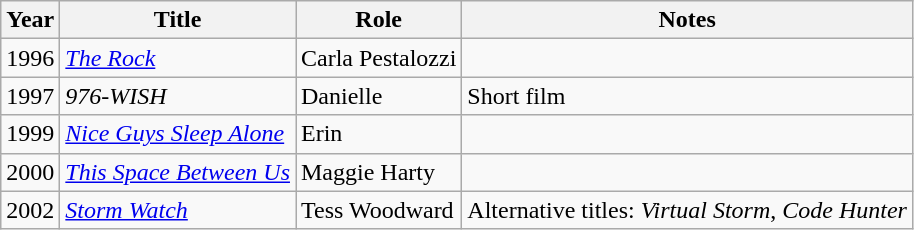<table class="wikitable sortable">
<tr>
<th>Year</th>
<th>Title</th>
<th>Role</th>
<th class="unsortable">Notes</th>
</tr>
<tr>
<td>1996</td>
<td><em><a href='#'>The Rock</a></em></td>
<td>Carla Pestalozzi</td>
<td></td>
</tr>
<tr>
<td>1997</td>
<td><em>976-WISH</em></td>
<td>Danielle</td>
<td>Short film</td>
</tr>
<tr>
<td>1999</td>
<td><em><a href='#'>Nice Guys Sleep Alone</a></em></td>
<td>Erin</td>
<td></td>
</tr>
<tr>
<td>2000</td>
<td><em><a href='#'>This Space Between Us</a></em></td>
<td>Maggie Harty</td>
<td></td>
</tr>
<tr>
<td>2002</td>
<td><em><a href='#'>Storm Watch</a></em></td>
<td>Tess Woodward</td>
<td>Alternative titles: <em>Virtual Storm</em>, <em>Code Hunter</em></td>
</tr>
</table>
